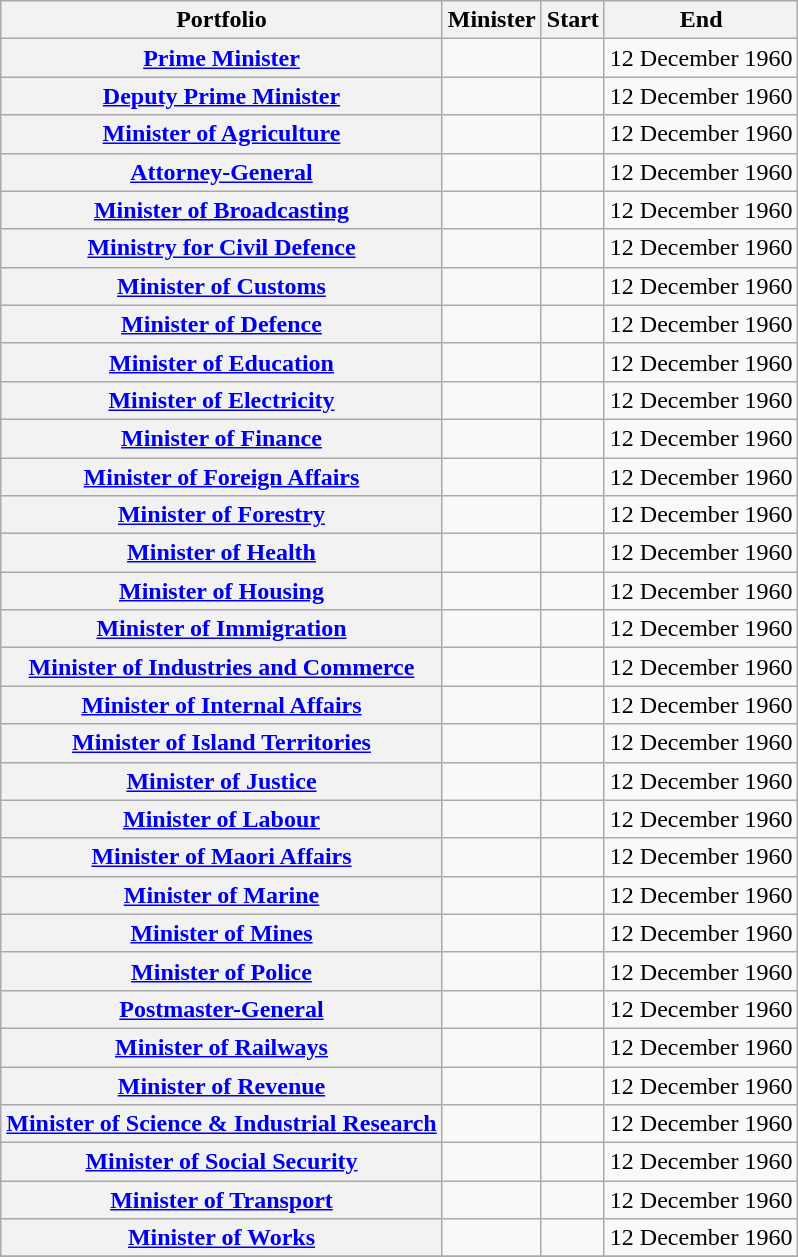<table class="sortable wikitable">
<tr>
<th scope="col">Portfolio</th>
<th scope="col">Minister</th>
<th scope="col">Start</th>
<th scope="col">End</th>
</tr>
<tr>
<th scope="row"><a href='#'>Prime Minister</a></th>
<td></td>
<td></td>
<td>12 December 1960</td>
</tr>
<tr>
<th scope="row"><a href='#'>Deputy Prime Minister</a></th>
<td></td>
<td></td>
<td>12 December 1960</td>
</tr>
<tr>
<th scope="row"><a href='#'>Minister of Agriculture</a></th>
<td></td>
<td></td>
<td>12 December 1960</td>
</tr>
<tr>
<th scope="row"><a href='#'>Attorney-General</a></th>
<td></td>
<td></td>
<td>12 December 1960</td>
</tr>
<tr>
<th scope="row"><a href='#'>Minister of Broadcasting</a></th>
<td></td>
<td></td>
<td>12 December 1960</td>
</tr>
<tr>
<th scope="row"><a href='#'>Ministry for Civil Defence</a></th>
<td></td>
<td></td>
<td>12 December 1960</td>
</tr>
<tr>
<th scope="row"><a href='#'>Minister of Customs</a></th>
<td></td>
<td></td>
<td>12 December 1960</td>
</tr>
<tr>
<th scope="row"><a href='#'>Minister of Defence</a></th>
<td></td>
<td></td>
<td>12 December 1960</td>
</tr>
<tr>
<th scope="row"><a href='#'>Minister of Education</a></th>
<td></td>
<td></td>
<td>12 December 1960</td>
</tr>
<tr>
<th scope="row"><a href='#'>Minister of Electricity</a></th>
<td></td>
<td></td>
<td>12 December 1960</td>
</tr>
<tr>
<th scope="row"><a href='#'>Minister of Finance</a></th>
<td></td>
<td></td>
<td>12 December 1960</td>
</tr>
<tr>
<th scope="row"><a href='#'>Minister of Foreign Affairs</a></th>
<td></td>
<td></td>
<td>12 December 1960</td>
</tr>
<tr>
<th scope="row"><a href='#'>Minister of Forestry</a></th>
<td></td>
<td></td>
<td>12 December 1960</td>
</tr>
<tr>
<th scope="row"><a href='#'>Minister of Health</a></th>
<td></td>
<td></td>
<td>12 December 1960</td>
</tr>
<tr>
<th scope="row"><a href='#'>Minister of Housing</a></th>
<td></td>
<td></td>
<td>12 December 1960</td>
</tr>
<tr>
<th scope="row"><a href='#'>Minister of Immigration</a></th>
<td></td>
<td></td>
<td>12 December 1960</td>
</tr>
<tr>
<th scope="row"><a href='#'>Minister of Industries and Commerce</a></th>
<td></td>
<td></td>
<td>12 December 1960</td>
</tr>
<tr>
<th scope="row"><a href='#'>Minister of Internal Affairs</a></th>
<td></td>
<td></td>
<td>12 December 1960</td>
</tr>
<tr>
<th scope="row"><a href='#'>Minister of Island Territories</a></th>
<td></td>
<td></td>
<td>12 December 1960</td>
</tr>
<tr>
<th scope="row"><a href='#'>Minister of Justice</a></th>
<td></td>
<td></td>
<td>12 December 1960</td>
</tr>
<tr>
<th scope="row"><a href='#'>Minister of Labour</a></th>
<td></td>
<td></td>
<td>12 December 1960</td>
</tr>
<tr>
<th scope="row"><a href='#'>Minister of Maori Affairs</a></th>
<td></td>
<td></td>
<td>12 December 1960</td>
</tr>
<tr>
<th scope="row"><a href='#'>Minister of Marine</a></th>
<td></td>
<td></td>
<td>12 December 1960</td>
</tr>
<tr>
<th scope="row"><a href='#'>Minister of Mines</a></th>
<td></td>
<td></td>
<td>12 December 1960</td>
</tr>
<tr>
<th scope="row"><a href='#'>Minister of Police</a></th>
<td></td>
<td></td>
<td>12 December 1960</td>
</tr>
<tr>
<th scope="row"><a href='#'>Postmaster-General</a></th>
<td></td>
<td></td>
<td>12 December 1960</td>
</tr>
<tr>
<th scope="row"><a href='#'>Minister of Railways</a></th>
<td></td>
<td></td>
<td>12 December 1960</td>
</tr>
<tr>
<th scope="row"><a href='#'>Minister of Revenue</a></th>
<td></td>
<td></td>
<td>12 December 1960</td>
</tr>
<tr>
<th scope="row"><a href='#'>Minister of Science & Industrial Research</a></th>
<td></td>
<td></td>
<td>12 December 1960</td>
</tr>
<tr>
<th scope="row"><a href='#'>Minister of Social Security</a></th>
<td></td>
<td></td>
<td>12 December 1960</td>
</tr>
<tr>
<th scope="row"><a href='#'>Minister of Transport</a></th>
<td></td>
<td></td>
<td>12 December 1960</td>
</tr>
<tr>
<th scope="row"><a href='#'>Minister of Works</a></th>
<td></td>
<td></td>
<td>12 December 1960</td>
</tr>
<tr>
</tr>
</table>
